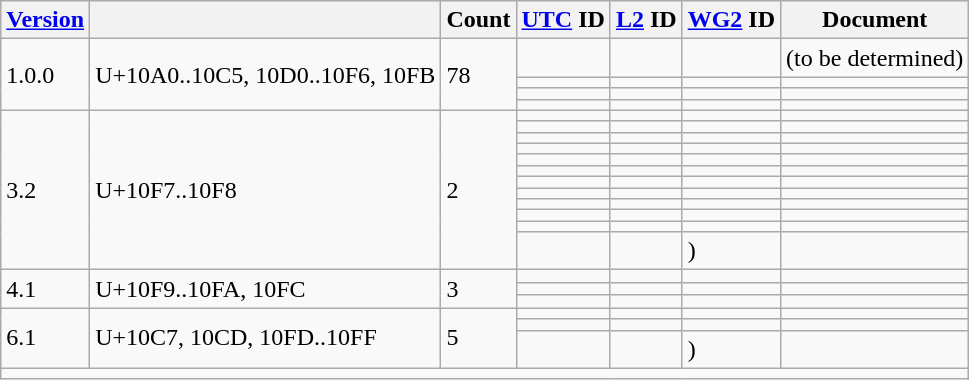<table class="wikitable collapsible sticky-header">
<tr>
<th><a href='#'>Version</a></th>
<th></th>
<th>Count</th>
<th><a href='#'>UTC</a> ID</th>
<th><a href='#'>L2</a> ID</th>
<th><a href='#'>WG2</a> ID</th>
<th>Document</th>
</tr>
<tr>
<td rowspan="4">1.0.0</td>
<td rowspan="4">U+10A0..10C5, 10D0..10F6, 10FB</td>
<td rowspan="4">78</td>
<td></td>
<td></td>
<td></td>
<td>(to be determined)</td>
</tr>
<tr>
<td></td>
<td></td>
<td></td>
<td></td>
</tr>
<tr>
<td></td>
<td></td>
<td></td>
<td></td>
</tr>
<tr>
<td></td>
<td></td>
<td></td>
<td></td>
</tr>
<tr>
<td rowspan="12">3.2</td>
<td rowspan="12">U+10F7..10F8</td>
<td rowspan="12">2</td>
<td></td>
<td></td>
<td></td>
<td></td>
</tr>
<tr>
<td></td>
<td></td>
<td></td>
<td></td>
</tr>
<tr>
<td></td>
<td></td>
<td></td>
<td></td>
</tr>
<tr>
<td></td>
<td></td>
<td></td>
<td></td>
</tr>
<tr>
<td></td>
<td></td>
<td></td>
<td></td>
</tr>
<tr>
<td></td>
<td></td>
<td></td>
<td></td>
</tr>
<tr>
<td></td>
<td></td>
<td></td>
<td></td>
</tr>
<tr>
<td></td>
<td></td>
<td></td>
<td></td>
</tr>
<tr>
<td></td>
<td></td>
<td></td>
<td></td>
</tr>
<tr>
<td></td>
<td></td>
<td></td>
<td></td>
</tr>
<tr>
<td></td>
<td></td>
<td></td>
<td></td>
</tr>
<tr>
<td></td>
<td></td>
<td> )</td>
<td></td>
</tr>
<tr>
<td rowspan="3">4.1</td>
<td rowspan="3">U+10F9..10FA, 10FC</td>
<td rowspan="3">3</td>
<td></td>
<td></td>
<td></td>
<td></td>
</tr>
<tr>
<td></td>
<td></td>
<td></td>
<td></td>
</tr>
<tr>
<td></td>
<td></td>
<td></td>
<td></td>
</tr>
<tr>
<td rowspan="3">6.1</td>
<td rowspan="3">U+10C7, 10CD, 10FD..10FF</td>
<td rowspan="3">5</td>
<td></td>
<td></td>
<td></td>
<td></td>
</tr>
<tr>
<td></td>
<td></td>
<td></td>
<td></td>
</tr>
<tr>
<td></td>
<td></td>
<td> )</td>
<td></td>
</tr>
<tr class="sortbottom">
<td colspan="7"></td>
</tr>
</table>
